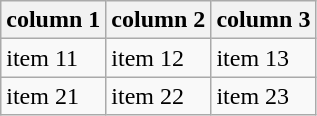<table class="wikitable">
<tr>
<th>column 1</th>
<th>column 2</th>
<th>column 3</th>
</tr>
<tr>
<td>item 11</td>
<td>item 12</td>
<td>item 13</td>
</tr>
<tr>
<td>item 21</td>
<td>item 22</td>
<td>item 23</td>
</tr>
</table>
